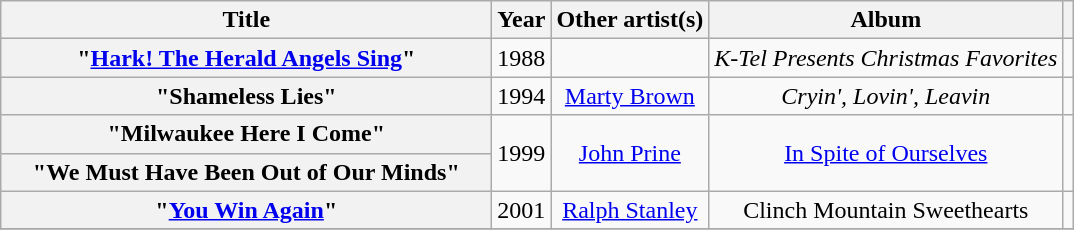<table class="wikitable plainrowheaders" style="text-align:center;" border="1">
<tr>
<th scope="col" style="width:20em;">Title</th>
<th scope="col">Year</th>
<th scope="col">Other artist(s)</th>
<th scope="col">Album</th>
<th scope="col"></th>
</tr>
<tr>
<th scope="row">"<a href='#'>Hark! The Herald Angels Sing</a>"</th>
<td>1988</td>
<td></td>
<td><em>K-Tel Presents Christmas Favorites</em></td>
<td></td>
</tr>
<tr>
<th scope="row">"Shameless Lies"</th>
<td>1994</td>
<td><a href='#'>Marty Brown</a></td>
<td><em>Cryin', Lovin', Leavin<strong></td>
<td></td>
</tr>
<tr>
<th scope="row">"Milwaukee Here I Come"</th>
<td rowspan="2">1999</td>
<td rowspan="2"><a href='#'>John Prine</a></td>
<td rowspan="2"></em><a href='#'>In Spite of Ourselves</a><em></td>
<td rowspan="2"></td>
</tr>
<tr>
<th scope="row">"We Must Have Been Out of Our Minds"</th>
</tr>
<tr>
<th scope="row">"<a href='#'>You Win Again</a>"</th>
<td>2001</td>
<td><a href='#'>Ralph Stanley</a></td>
<td></em>Clinch Mountain Sweethearts<em></td>
<td></td>
</tr>
<tr>
</tr>
</table>
